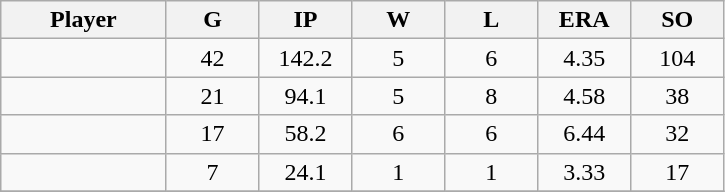<table class="wikitable sortable">
<tr>
<th bgcolor="#DDDDFF" width="16%">Player</th>
<th bgcolor="#DDDDFF" width="9%">G</th>
<th bgcolor="#DDDDFF" width="9%">IP</th>
<th bgcolor="#DDDDFF" width="9%">W</th>
<th bgcolor="#DDDDFF" width="9%">L</th>
<th bgcolor="#DDDDFF" width="9%">ERA</th>
<th bgcolor="#DDDDFF" width="9%">SO</th>
</tr>
<tr align="center">
<td></td>
<td>42</td>
<td>142.2</td>
<td>5</td>
<td>6</td>
<td>4.35</td>
<td>104</td>
</tr>
<tr align="center">
<td></td>
<td>21</td>
<td>94.1</td>
<td>5</td>
<td>8</td>
<td>4.58</td>
<td>38</td>
</tr>
<tr align="center">
<td></td>
<td>17</td>
<td>58.2</td>
<td>6</td>
<td>6</td>
<td>6.44</td>
<td>32</td>
</tr>
<tr align="center">
<td></td>
<td>7</td>
<td>24.1</td>
<td>1</td>
<td>1</td>
<td>3.33</td>
<td>17</td>
</tr>
<tr align="center">
</tr>
</table>
